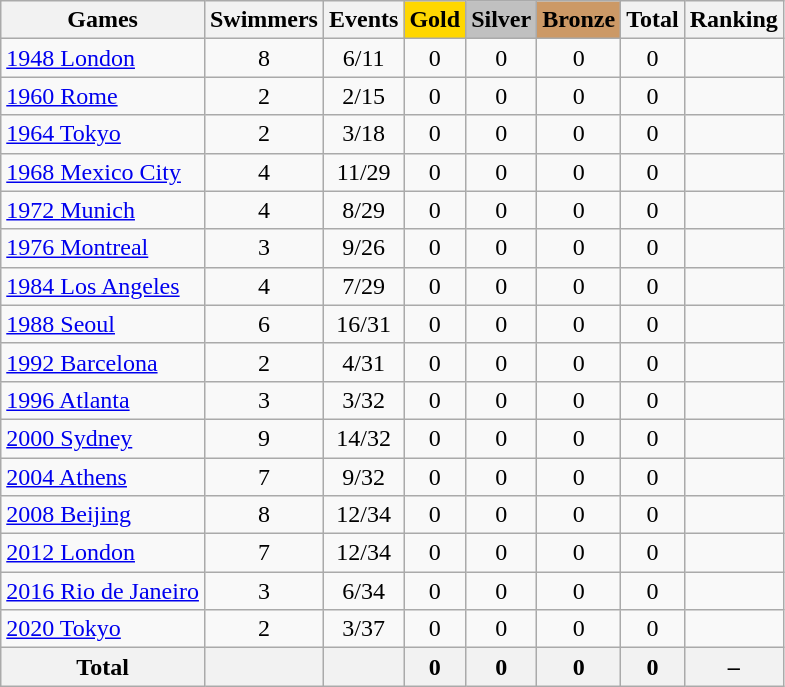<table class="wikitable sortable" style="text-align:center">
<tr>
<th>Games</th>
<th>Swimmers</th>
<th>Events</th>
<th style="background-color:gold;">Gold</th>
<th style="background-color:silver;">Silver</th>
<th style="background-color:#c96;">Bronze</th>
<th>Total</th>
<th>Ranking</th>
</tr>
<tr>
<td align=left><a href='#'>1948 London</a></td>
<td>8</td>
<td>6/11</td>
<td>0</td>
<td>0</td>
<td>0</td>
<td>0</td>
<td></td>
</tr>
<tr>
<td align=left><a href='#'>1960 Rome</a></td>
<td>2</td>
<td>2/15</td>
<td>0</td>
<td>0</td>
<td>0</td>
<td>0</td>
<td></td>
</tr>
<tr>
<td align=left><a href='#'>1964 Tokyo</a></td>
<td>2</td>
<td>3/18</td>
<td>0</td>
<td>0</td>
<td>0</td>
<td>0</td>
<td></td>
</tr>
<tr>
<td align=left><a href='#'>1968 Mexico City</a></td>
<td>4</td>
<td>11/29</td>
<td>0</td>
<td>0</td>
<td>0</td>
<td>0</td>
<td></td>
</tr>
<tr>
<td align=left><a href='#'>1972 Munich</a></td>
<td>4</td>
<td>8/29</td>
<td>0</td>
<td>0</td>
<td>0</td>
<td>0</td>
<td></td>
</tr>
<tr>
<td align=left><a href='#'>1976 Montreal</a></td>
<td>3</td>
<td>9/26</td>
<td>0</td>
<td>0</td>
<td>0</td>
<td>0</td>
<td></td>
</tr>
<tr>
<td align=left><a href='#'>1984 Los Angeles</a></td>
<td>4</td>
<td>7/29</td>
<td>0</td>
<td>0</td>
<td>0</td>
<td>0</td>
<td></td>
</tr>
<tr>
<td align=left><a href='#'>1988 Seoul</a></td>
<td>6</td>
<td>16/31</td>
<td>0</td>
<td>0</td>
<td>0</td>
<td>0</td>
<td></td>
</tr>
<tr>
<td align=left><a href='#'>1992 Barcelona</a></td>
<td>2</td>
<td>4/31</td>
<td>0</td>
<td>0</td>
<td>0</td>
<td>0</td>
<td></td>
</tr>
<tr>
<td align=left><a href='#'>1996 Atlanta</a></td>
<td>3</td>
<td>3/32</td>
<td>0</td>
<td>0</td>
<td>0</td>
<td>0</td>
<td></td>
</tr>
<tr>
<td align=left><a href='#'>2000 Sydney</a></td>
<td>9</td>
<td>14/32</td>
<td>0</td>
<td>0</td>
<td>0</td>
<td>0</td>
<td></td>
</tr>
<tr>
<td align=left><a href='#'>2004 Athens</a></td>
<td>7</td>
<td>9/32</td>
<td>0</td>
<td>0</td>
<td>0</td>
<td>0</td>
<td></td>
</tr>
<tr>
<td align=left><a href='#'>2008 Beijing</a></td>
<td>8</td>
<td>12/34</td>
<td>0</td>
<td>0</td>
<td>0</td>
<td>0</td>
<td></td>
</tr>
<tr>
<td align=left><a href='#'>2012 London</a></td>
<td>7</td>
<td>12/34</td>
<td>0</td>
<td>0</td>
<td>0</td>
<td>0</td>
<td></td>
</tr>
<tr>
<td align=left><a href='#'>2016 Rio de Janeiro</a></td>
<td>3</td>
<td>6/34</td>
<td>0</td>
<td>0</td>
<td>0</td>
<td>0</td>
<td></td>
</tr>
<tr>
<td align=left><a href='#'>2020 Tokyo</a></td>
<td>2</td>
<td>3/37</td>
<td>0</td>
<td>0</td>
<td>0</td>
<td>0</td>
<td></td>
</tr>
<tr>
<th>Total</th>
<th></th>
<th></th>
<th>0</th>
<th>0</th>
<th>0</th>
<th>0</th>
<th>–</th>
</tr>
</table>
